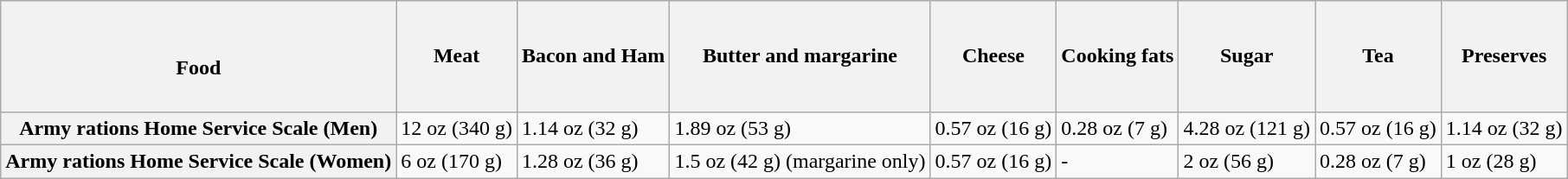<table class="wikitable">
<tr>
<th><br><h4>Food</h4></th>
<th>Meat</th>
<th>Bacon and Ham</th>
<th>Butter and margarine</th>
<th>Cheese</th>
<th>Cooking fats</th>
<th>Sugar</th>
<th>Tea</th>
<th>Preserves</th>
</tr>
<tr>
<th>Army rations Home Service Scale (Men)</th>
<td>12 oz (340 g)</td>
<td>1.14 oz (32 g)</td>
<td>1.89 oz (53 g)</td>
<td>0.57 oz (16 g)</td>
<td>0.28 oz (7 g)</td>
<td>4.28 oz (121 g)</td>
<td>0.57 oz (16 g)</td>
<td>1.14 oz (32 g)</td>
</tr>
<tr>
<th>Army rations Home Service Scale (Women)</th>
<td>6 oz (170 g)</td>
<td>1.28 oz (36 g)</td>
<td>1.5 oz (42 g) (margarine only)</td>
<td>0.57 oz (16 g)</td>
<td>-</td>
<td>2 oz (56 g)</td>
<td>0.28 oz (7 g)</td>
<td>1 oz (28 g)</td>
</tr>
</table>
